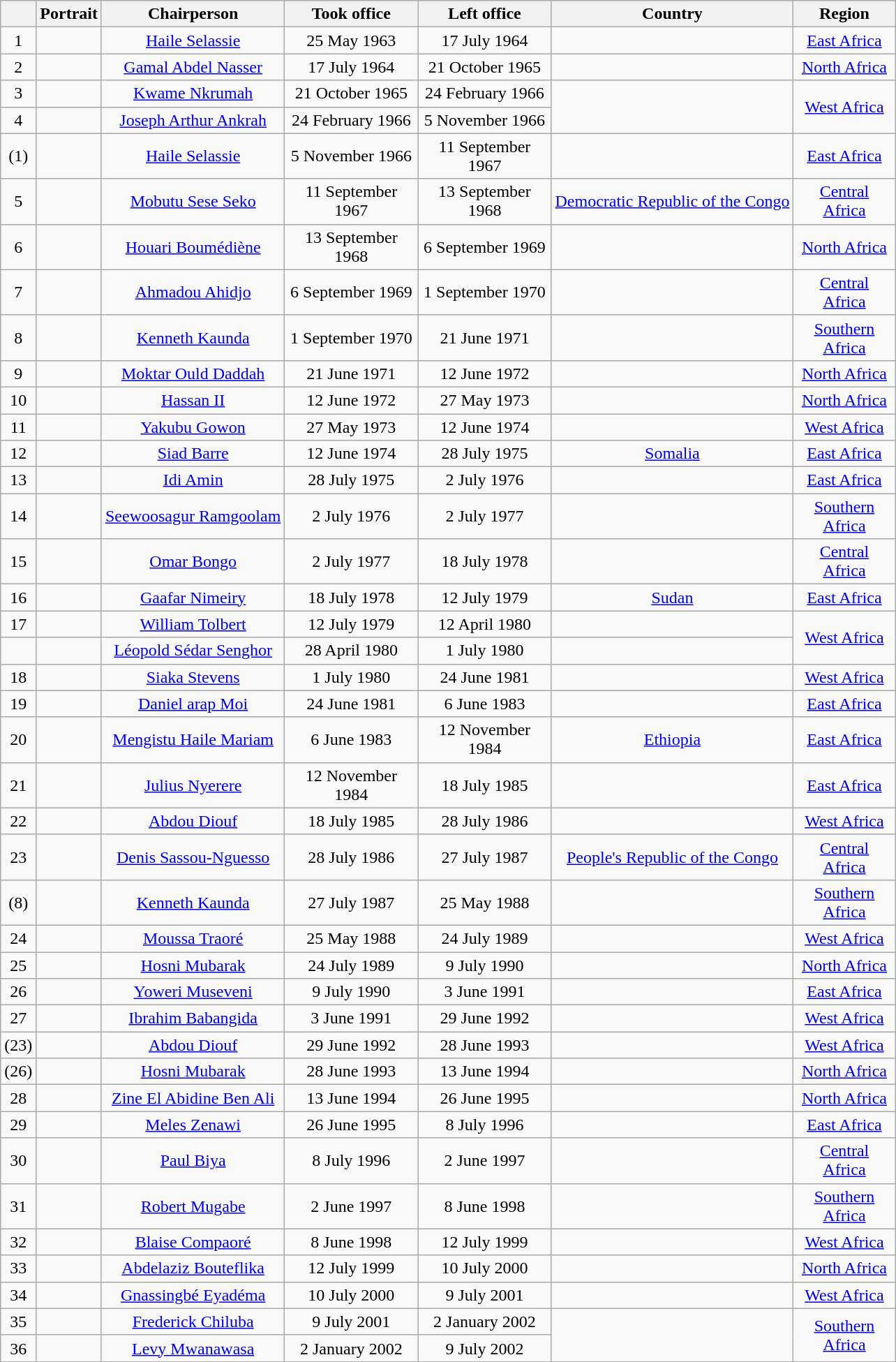<table class="wikitable sortable" style="text-align:center">
<tr>
<th width="20px" class="unsortable"></th>
<th class="unsortable">Portrait</th>
<th>Chairperson</th>
<th width="120px">Took office</th>
<th width="120px">Left office</th>
<th>Country</th>
<th width="90px">Region</th>
</tr>
<tr>
<td>1</td>
<td></td>
<td><a href='#'>Haile Selassie</a></td>
<td>25 May 1963</td>
<td>17 July 1964</td>
<td></td>
<td><a href='#'>East Africa</a></td>
</tr>
<tr>
<td>2</td>
<td></td>
<td><a href='#'>Gamal Abdel Nasser</a></td>
<td>17 July 1964</td>
<td>21 October 1965</td>
<td></td>
<td><a href='#'>North Africa</a></td>
</tr>
<tr>
<td>3</td>
<td></td>
<td><a href='#'>Kwame Nkrumah</a></td>
<td>21 October 1965</td>
<td>24 February 1966</td>
<td rowspan="2"></td>
<td rowspan="2"><a href='#'>West Africa</a></td>
</tr>
<tr>
<td>4</td>
<td></td>
<td><a href='#'>Joseph Arthur Ankrah</a></td>
<td>24 February 1966</td>
<td>5 November 1966</td>
</tr>
<tr>
<td>(1)</td>
<td></td>
<td><a href='#'>Haile Selassie</a></td>
<td>5 November 1966</td>
<td>11 September 1967</td>
<td></td>
<td><a href='#'>East Africa</a></td>
</tr>
<tr>
<td>5</td>
<td></td>
<td><a href='#'>Mobutu Sese Seko</a></td>
<td>11 September 1967</td>
<td>13 September 1968</td>
<td> <a href='#'>Democratic Republic of the Congo</a></td>
<td><a href='#'>Central Africa</a></td>
</tr>
<tr>
<td>6</td>
<td></td>
<td><a href='#'>Houari Boumédiène</a></td>
<td>13 September 1968</td>
<td>6 September 1969</td>
<td></td>
<td><a href='#'>North Africa</a></td>
</tr>
<tr>
<td>7</td>
<td></td>
<td><a href='#'>Ahmadou Ahidjo</a></td>
<td>6 September 1969</td>
<td>1 September 1970</td>
<td></td>
<td><a href='#'>Central Africa</a></td>
</tr>
<tr>
<td>8</td>
<td></td>
<td><a href='#'>Kenneth Kaunda</a></td>
<td>1 September 1970</td>
<td>21 June 1971</td>
<td></td>
<td><a href='#'>Southern Africa</a></td>
</tr>
<tr>
<td>9</td>
<td></td>
<td><a href='#'>Moktar Ould Daddah</a></td>
<td>21 June 1971</td>
<td>12 June 1972</td>
<td></td>
<td><a href='#'>North Africa</a></td>
</tr>
<tr>
<td>10</td>
<td></td>
<td><a href='#'>Hassan II</a></td>
<td>12 June 1972</td>
<td>27 May 1973</td>
<td></td>
<td><a href='#'>North Africa</a></td>
</tr>
<tr>
<td>11</td>
<td></td>
<td><a href='#'>Yakubu Gowon</a></td>
<td>27 May 1973</td>
<td>12 June 1974</td>
<td></td>
<td><a href='#'>West Africa</a></td>
</tr>
<tr>
<td>12</td>
<td></td>
<td><a href='#'>Siad Barre</a></td>
<td>12 June 1974</td>
<td>28 July 1975</td>
<td> <a href='#'>Somalia</a></td>
<td><a href='#'>East Africa</a></td>
</tr>
<tr>
<td>13</td>
<td></td>
<td><a href='#'>Idi Amin</a></td>
<td>28 July 1975</td>
<td>2 July 1976</td>
<td></td>
<td><a href='#'>East Africa</a></td>
</tr>
<tr>
<td>14</td>
<td></td>
<td><a href='#'>Seewoosagur Ramgoolam</a></td>
<td>2 July 1976</td>
<td>2 July 1977</td>
<td></td>
<td><a href='#'>Southern Africa</a></td>
</tr>
<tr>
<td>15</td>
<td></td>
<td><a href='#'>Omar Bongo</a></td>
<td>2 July 1977</td>
<td>18 July 1978</td>
<td></td>
<td><a href='#'>Central Africa</a></td>
</tr>
<tr>
<td>16</td>
<td></td>
<td><a href='#'>Gaafar Nimeiry</a></td>
<td>18 July 1978</td>
<td>12 July 1979</td>
<td> <a href='#'>Sudan</a></td>
<td><a href='#'>East Africa</a></td>
</tr>
<tr>
<td>17</td>
<td></td>
<td><a href='#'>William Tolbert</a></td>
<td>12 July 1979</td>
<td>12 April 1980</td>
<td></td>
<td rowspan="2"><a href='#'>West Africa</a></td>
</tr>
<tr>
<td></td>
<td></td>
<td><a href='#'>Léopold Sédar Senghor</a><br></td>
<td>28 April 1980</td>
<td>1 July 1980</td>
<td></td>
</tr>
<tr>
<td>18</td>
<td></td>
<td><a href='#'>Siaka Stevens</a></td>
<td>1 July 1980</td>
<td>24 June 1981</td>
<td></td>
<td><a href='#'>West Africa</a></td>
</tr>
<tr>
<td>19</td>
<td></td>
<td><a href='#'>Daniel arap Moi</a></td>
<td>24 June 1981</td>
<td>6 June 1983</td>
<td></td>
<td><a href='#'>East Africa</a></td>
</tr>
<tr>
<td>20</td>
<td></td>
<td><a href='#'>Mengistu Haile Mariam</a></td>
<td>6 June 1983</td>
<td>12 November 1984</td>
<td> <a href='#'>Ethiopia</a></td>
<td><a href='#'>East Africa</a></td>
</tr>
<tr>
<td>21</td>
<td></td>
<td><a href='#'>Julius Nyerere</a></td>
<td>12 November 1984</td>
<td>18 July 1985</td>
<td></td>
<td><a href='#'>East Africa</a></td>
</tr>
<tr>
<td>22</td>
<td></td>
<td><a href='#'>Abdou Diouf</a></td>
<td>18 July 1985</td>
<td>28 July 1986</td>
<td></td>
<td><a href='#'>West Africa</a></td>
</tr>
<tr>
<td>23</td>
<td></td>
<td><a href='#'>Denis Sassou-Nguesso</a></td>
<td>28 July 1986</td>
<td>27 July 1987</td>
<td> <a href='#'>People's Republic of the Congo</a></td>
<td><a href='#'>Central Africa</a></td>
</tr>
<tr>
<td>(8)</td>
<td></td>
<td><a href='#'>Kenneth Kaunda</a></td>
<td>27 July 1987</td>
<td>25 May 1988</td>
<td></td>
<td><a href='#'>Southern Africa</a></td>
</tr>
<tr>
<td>24</td>
<td></td>
<td><a href='#'>Moussa Traoré</a></td>
<td>25 May 1988</td>
<td>24 July 1989</td>
<td></td>
<td><a href='#'>West Africa</a></td>
</tr>
<tr>
<td>25</td>
<td></td>
<td><a href='#'>Hosni Mubarak</a></td>
<td>24 July 1989</td>
<td>9 July 1990</td>
<td></td>
<td><a href='#'>North Africa</a></td>
</tr>
<tr>
<td>26</td>
<td></td>
<td><a href='#'>Yoweri Museveni</a></td>
<td>9 July 1990</td>
<td>3 June 1991</td>
<td></td>
<td><a href='#'>East Africa</a></td>
</tr>
<tr>
<td>27</td>
<td></td>
<td><a href='#'>Ibrahim Babangida</a></td>
<td>3 June 1991</td>
<td>29 June 1992</td>
<td></td>
<td><a href='#'>West Africa</a></td>
</tr>
<tr>
<td>(23)</td>
<td></td>
<td><a href='#'>Abdou Diouf</a></td>
<td>29 June 1992</td>
<td>28 June 1993</td>
<td></td>
<td><a href='#'>West Africa</a></td>
</tr>
<tr>
<td>(26)</td>
<td></td>
<td><a href='#'>Hosni Mubarak</a></td>
<td>28 June 1993</td>
<td>13 June 1994</td>
<td></td>
<td><a href='#'>North Africa</a></td>
</tr>
<tr>
<td>28</td>
<td></td>
<td><a href='#'>Zine El Abidine Ben Ali</a></td>
<td>13 June 1994</td>
<td>26 June 1995</td>
<td></td>
<td><a href='#'>North Africa</a></td>
</tr>
<tr>
<td>29</td>
<td></td>
<td><a href='#'>Meles Zenawi</a></td>
<td>26 June 1995</td>
<td>8 July 1996</td>
<td></td>
<td><a href='#'>East Africa</a></td>
</tr>
<tr>
<td>30</td>
<td></td>
<td><a href='#'>Paul Biya</a></td>
<td>8 July 1996</td>
<td>2 June 1997</td>
<td></td>
<td><a href='#'>Central Africa</a></td>
</tr>
<tr>
<td>31</td>
<td></td>
<td><a href='#'>Robert Mugabe</a></td>
<td>2 June 1997</td>
<td>8 June 1998</td>
<td></td>
<td><a href='#'>Southern Africa</a></td>
</tr>
<tr>
<td>32</td>
<td></td>
<td><a href='#'>Blaise Compaoré</a></td>
<td align="center">8 June 1998</td>
<td align="center">12 July 1999</td>
<td></td>
<td><a href='#'>West Africa</a></td>
</tr>
<tr>
<td>33</td>
<td></td>
<td><a href='#'>Abdelaziz Bouteflika</a></td>
<td>12 July 1999</td>
<td>10 July 2000</td>
<td></td>
<td><a href='#'>North Africa</a></td>
</tr>
<tr>
<td>34</td>
<td></td>
<td><a href='#'>Gnassingbé Eyadéma</a></td>
<td>10 July 2000</td>
<td>9 July 2001</td>
<td></td>
<td><a href='#'>West Africa</a></td>
</tr>
<tr>
<td align="center">35</td>
<td></td>
<td><a href='#'>Frederick Chiluba</a></td>
<td>9 July 2001</td>
<td>2 January 2002</td>
<td rowspan="2"></td>
<td rowspan="2"><a href='#'>Southern Africa</a></td>
</tr>
<tr>
<td>36</td>
<td></td>
<td><a href='#'>Levy Mwanawasa</a></td>
<td>2 January 2002</td>
<td>9 July 2002</td>
</tr>
</table>
